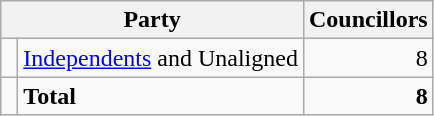<table class="wikitable">
<tr>
<th colspan="2">Party</th>
<th>Councillors</th>
</tr>
<tr>
<td> </td>
<td><a href='#'>Independents</a> and Unaligned</td>
<td align=right>8</td>
</tr>
<tr>
<td></td>
<td><strong>Total</strong></td>
<td align=right><strong>8</strong></td>
</tr>
</table>
